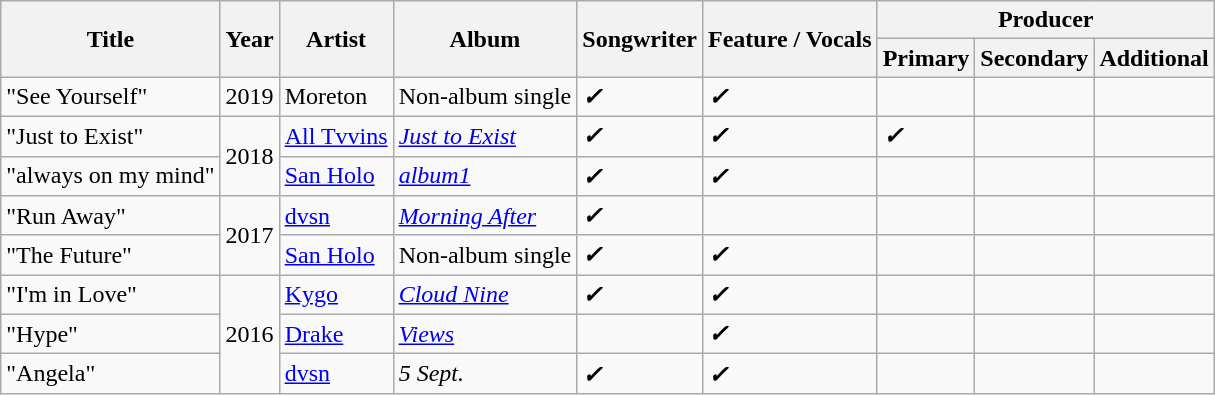<table class="wikitable">
<tr>
<th rowspan="2">Title</th>
<th rowspan="2">Year</th>
<th rowspan="2">Artist</th>
<th rowspan="2">Album</th>
<th rowspan="2">Songwriter</th>
<th rowspan="2">Feature / Vocals</th>
<th colspan="3">Producer</th>
</tr>
<tr>
<th>Primary</th>
<th>Secondary</th>
<th>Additional</th>
</tr>
<tr>
<td>"See Yourself"</td>
<td>2019</td>
<td>Moreton</td>
<td>Non-album single</td>
<td><strong><em>✓</em></strong></td>
<td><strong><em>✓</em></strong></td>
<td></td>
<td></td>
<td></td>
</tr>
<tr>
<td>"Just to Exist"</td>
<td rowspan="2">2018</td>
<td><a href='#'>All Tvvins</a></td>
<td><em><a href='#'>Just to Exist</a></em></td>
<td><strong><em>✓</em></strong></td>
<td><strong><em>✓</em></strong></td>
<td><strong><em>✓</em></strong></td>
<td></td>
<td></td>
</tr>
<tr>
<td>"always on my mind"</td>
<td><a href='#'>San Holo</a></td>
<td><em><a href='#'>album1</a></em></td>
<td><strong><em>✓</em></strong></td>
<td><strong><em>✓</em></strong></td>
<td></td>
<td></td>
<td></td>
</tr>
<tr>
<td>"Run Away"</td>
<td rowspan="2">2017</td>
<td><a href='#'>dvsn</a></td>
<td><em><a href='#'>Morning After</a></em></td>
<td><strong><em>✓</em></strong></td>
<td></td>
<td></td>
<td></td>
<td></td>
</tr>
<tr>
<td>"The Future"</td>
<td><a href='#'>San Holo</a></td>
<td>Non-album single</td>
<td><strong><em>✓</em></strong></td>
<td><strong><em>✓</em></strong></td>
<td></td>
<td></td>
<td></td>
</tr>
<tr>
<td>"I'm in Love"</td>
<td rowspan="17">2016</td>
<td><a href='#'>Kygo</a></td>
<td><em><a href='#'>Cloud Nine</a></em></td>
<td><strong><em>✓</em></strong></td>
<td><strong><em>✓</em></strong></td>
<td></td>
<td></td>
<td></td>
</tr>
<tr>
<td>"Hype"</td>
<td><a href='#'>Drake</a></td>
<td><em><a href='#'>Views</a></em></td>
<td></td>
<td><strong><em>✓</em></strong></td>
<td></td>
<td></td>
<td></td>
</tr>
<tr>
<td>"Angela"</td>
<td><a href='#'>dvsn</a></td>
<td><em>5 Sept.</em></td>
<td><strong><em>✓</em></strong></td>
<td><strong><em>✓</em></strong></td>
<td></td>
<td></td>
<td></td>
</tr>
</table>
